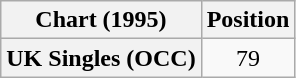<table class="wikitable plainrowheaders" style="text-align:center">
<tr>
<th>Chart (1995)</th>
<th>Position</th>
</tr>
<tr>
<th scope="row">UK Singles (OCC)</th>
<td>79</td>
</tr>
</table>
